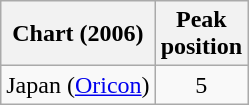<table class="wikitable sortable plainrowheaders">
<tr>
<th scope="col">Chart (2006)</th>
<th scope="col">Peak<br>position</th>
</tr>
<tr>
<td>Japan (<a href='#'>Oricon</a>)</td>
<td style="text-align:center;">5</td>
</tr>
</table>
